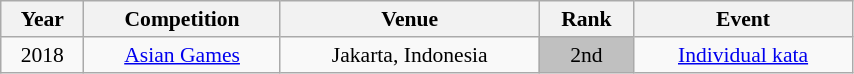<table class="wikitable sortable" width=45% style="font-size:90%; text-align:center;">
<tr>
<th>Year</th>
<th>Competition</th>
<th>Venue</th>
<th>Rank</th>
<th>Event</th>
</tr>
<tr>
<td>2018</td>
<td><a href='#'>Asian Games</a></td>
<td>Jakarta, Indonesia</td>
<td bgcolor="silver">2nd</td>
<td><a href='#'>Individual kata</a></td>
</tr>
</table>
